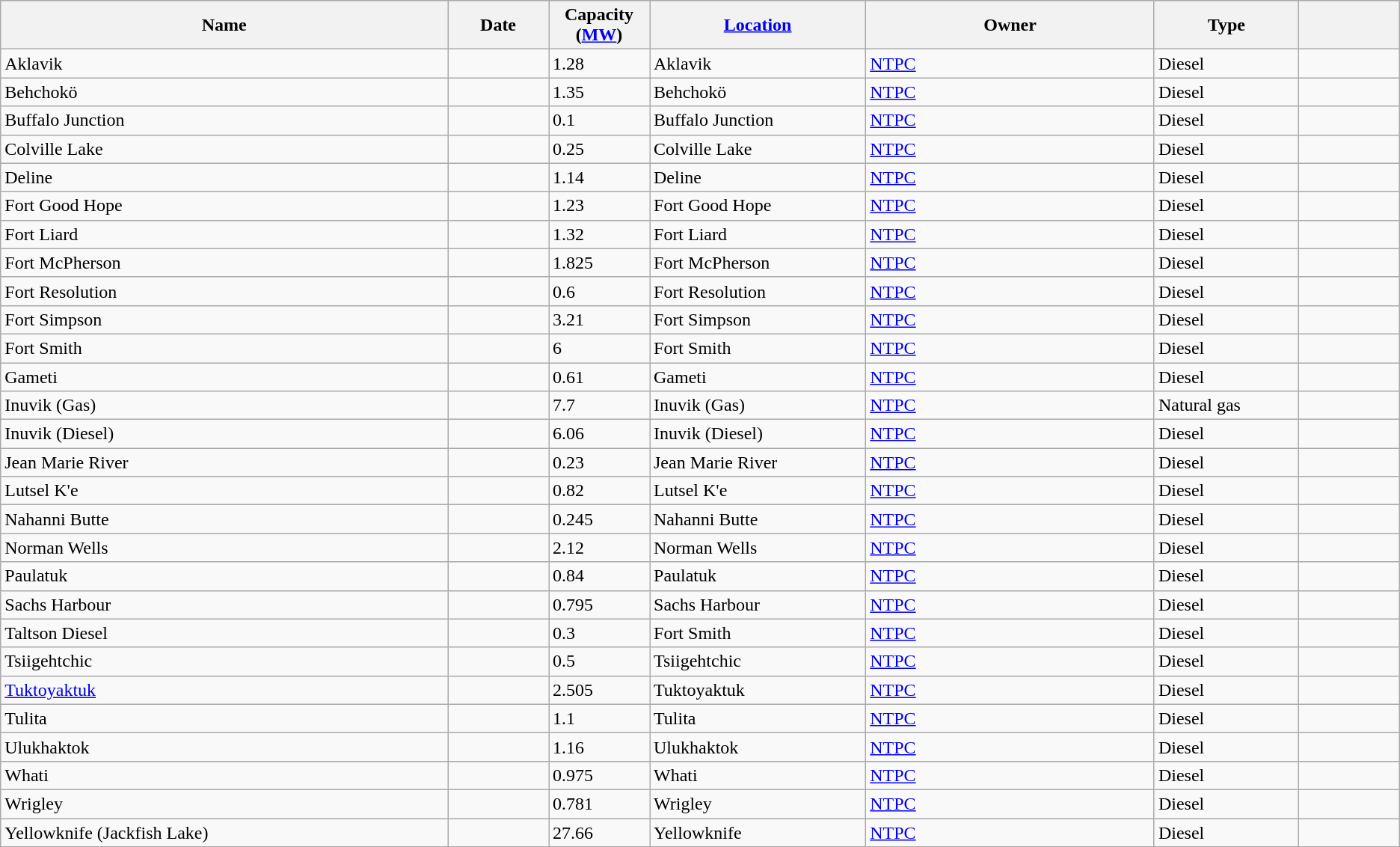<table class="wikitable sortable">
<tr>
<th width="31%">Name</th>
<th width="7%">Date</th>
<th width="7%">Capacity (<a href='#'>MW</a>)</th>
<th width="15%"><a href='#'>Location</a></th>
<th width="20%">Owner</th>
<th width="10%">Type</th>
<th width="7%"></th>
</tr>
<tr>
<td>Aklavik</td>
<td></td>
<td>1.28</td>
<td>Aklavik</td>
<td><a href='#'>NTPC</a></td>
<td>Diesel</td>
<td></td>
</tr>
<tr>
<td>Behchokö</td>
<td></td>
<td>1.35</td>
<td>Behchokö</td>
<td><a href='#'>NTPC</a></td>
<td>Diesel</td>
<td></td>
</tr>
<tr>
<td>Buffalo Junction</td>
<td></td>
<td>0.1</td>
<td>Buffalo Junction</td>
<td><a href='#'>NTPC</a></td>
<td>Diesel</td>
<td></td>
</tr>
<tr>
<td>Colville Lake</td>
<td></td>
<td>0.25</td>
<td>Colville Lake</td>
<td><a href='#'>NTPC</a></td>
<td>Diesel</td>
<td></td>
</tr>
<tr>
<td>Deline</td>
<td></td>
<td>1.14</td>
<td>Deline</td>
<td><a href='#'>NTPC</a></td>
<td>Diesel</td>
<td></td>
</tr>
<tr>
<td>Fort Good Hope</td>
<td></td>
<td>1.23</td>
<td>Fort Good Hope</td>
<td><a href='#'>NTPC</a></td>
<td>Diesel</td>
<td></td>
</tr>
<tr>
<td>Fort Liard</td>
<td></td>
<td>1.32</td>
<td>Fort Liard</td>
<td><a href='#'>NTPC</a></td>
<td>Diesel</td>
<td></td>
</tr>
<tr>
<td>Fort McPherson</td>
<td></td>
<td>1.825</td>
<td>Fort McPherson</td>
<td><a href='#'>NTPC</a></td>
<td>Diesel</td>
<td></td>
</tr>
<tr>
<td>Fort Resolution</td>
<td></td>
<td>0.6</td>
<td>Fort Resolution</td>
<td><a href='#'>NTPC</a></td>
<td>Diesel</td>
<td></td>
</tr>
<tr>
<td>Fort Simpson</td>
<td></td>
<td>3.21</td>
<td>Fort Simpson</td>
<td><a href='#'>NTPC</a></td>
<td>Diesel</td>
<td></td>
</tr>
<tr>
<td>Fort Smith</td>
<td></td>
<td>6</td>
<td>Fort Smith</td>
<td><a href='#'>NTPC</a></td>
<td>Diesel</td>
<td></td>
</tr>
<tr>
<td>Gameti</td>
<td></td>
<td>0.61</td>
<td>Gameti</td>
<td><a href='#'>NTPC</a></td>
<td>Diesel</td>
<td></td>
</tr>
<tr>
<td>Inuvik (Gas)</td>
<td></td>
<td>7.7</td>
<td>Inuvik (Gas)</td>
<td><a href='#'>NTPC</a></td>
<td>Natural gas</td>
<td></td>
</tr>
<tr>
<td>Inuvik (Diesel)</td>
<td></td>
<td>6.06</td>
<td>Inuvik (Diesel)</td>
<td><a href='#'>NTPC</a></td>
<td>Diesel</td>
<td></td>
</tr>
<tr>
<td>Jean Marie River</td>
<td></td>
<td>0.23</td>
<td>Jean Marie River</td>
<td><a href='#'>NTPC</a></td>
<td>Diesel</td>
<td></td>
</tr>
<tr>
<td>Lutsel K'e</td>
<td></td>
<td>0.82</td>
<td>Lutsel K'e</td>
<td><a href='#'>NTPC</a></td>
<td>Diesel</td>
<td></td>
</tr>
<tr>
<td>Nahanni Butte</td>
<td></td>
<td>0.245</td>
<td>Nahanni Butte</td>
<td><a href='#'>NTPC</a></td>
<td>Diesel</td>
<td></td>
</tr>
<tr>
<td>Norman Wells</td>
<td></td>
<td>2.12</td>
<td>Norman Wells</td>
<td><a href='#'>NTPC</a></td>
<td>Diesel</td>
<td></td>
</tr>
<tr>
<td>Paulatuk</td>
<td></td>
<td>0.84</td>
<td>Paulatuk</td>
<td><a href='#'>NTPC</a></td>
<td>Diesel</td>
<td></td>
</tr>
<tr>
<td>Sachs Harbour</td>
<td></td>
<td>0.795</td>
<td>Sachs Harbour</td>
<td><a href='#'>NTPC</a></td>
<td>Diesel</td>
<td></td>
</tr>
<tr>
<td>Taltson Diesel</td>
<td></td>
<td>0.3</td>
<td>Fort Smith</td>
<td><a href='#'>NTPC</a></td>
<td>Diesel</td>
<td></td>
</tr>
<tr>
<td>Tsiigehtchic</td>
<td></td>
<td>0.5</td>
<td>Tsiigehtchic</td>
<td><a href='#'>NTPC</a></td>
<td>Diesel</td>
<td></td>
</tr>
<tr>
<td><a href='#'>Tuktoyaktuk</a></td>
<td></td>
<td>2.505</td>
<td>Tuktoyaktuk</td>
<td><a href='#'>NTPC</a></td>
<td>Diesel</td>
<td></td>
</tr>
<tr>
<td>Tulita</td>
<td></td>
<td>1.1</td>
<td>Tulita</td>
<td><a href='#'>NTPC</a></td>
<td>Diesel</td>
<td></td>
</tr>
<tr>
<td>Ulukhaktok</td>
<td></td>
<td>1.16</td>
<td>Ulukhaktok</td>
<td><a href='#'>NTPC</a></td>
<td>Diesel</td>
<td></td>
</tr>
<tr>
<td>Whati</td>
<td></td>
<td>0.975</td>
<td>Whati</td>
<td><a href='#'>NTPC</a></td>
<td>Diesel</td>
<td></td>
</tr>
<tr>
<td>Wrigley</td>
<td></td>
<td>0.781</td>
<td>Wrigley</td>
<td><a href='#'>NTPC</a></td>
<td>Diesel</td>
<td></td>
</tr>
<tr>
<td>Yellowknife (Jackfish Lake)</td>
<td></td>
<td>27.66</td>
<td>Yellowknife</td>
<td><a href='#'>NTPC</a></td>
<td>Diesel</td>
<td></td>
</tr>
</table>
